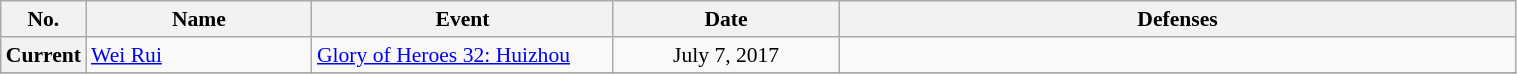<table class="wikitable" style="width:80%; font-size:90%;">
<tr>
<th style= width:1%;">No.</th>
<th style= width:15%;">Name</th>
<th style= width:20%;">Event</th>
<th style= width:15%;">Date</th>
<th style= width:45%;">Defenses</th>
</tr>
<tr>
<th>Current</th>
<td align=left> <a href='#'>Wei Rui</a> <br></td>
<td align=left><a href='#'>Glory of Heroes 32: Huizhou</a> <br></td>
<td align=center>July 7, 2017</td>
<td align=left></td>
</tr>
<tr>
</tr>
</table>
